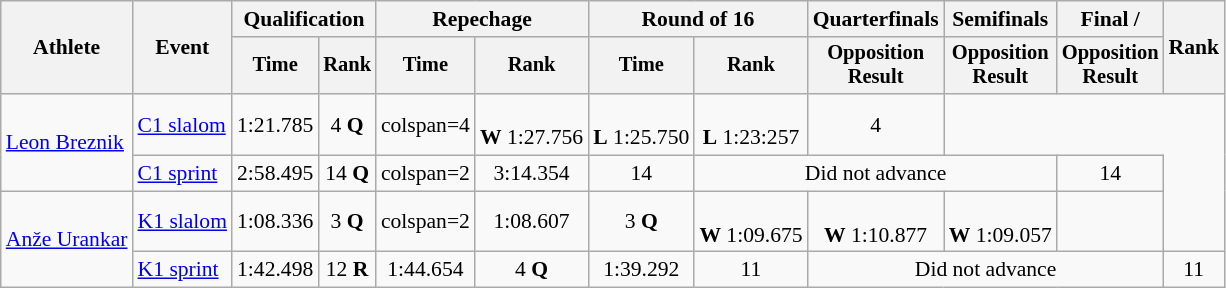<table class="wikitable" style="font-size:90%;">
<tr>
<th rowspan=2>Athlete</th>
<th rowspan=2>Event</th>
<th colspan=2>Qualification</th>
<th colspan=2>Repechage</th>
<th colspan=2>Round of 16</th>
<th>Quarterfinals</th>
<th>Semifinals</th>
<th>Final / </th>
<th rowspan=2>Rank</th>
</tr>
<tr style="font-size:95%">
<th>Time</th>
<th>Rank</th>
<th>Time</th>
<th>Rank</th>
<th>Time</th>
<th>Rank</th>
<th>Opposition <br>Result</th>
<th>Opposition <br>Result</th>
<th>Opposition <br>Result</th>
</tr>
<tr align=center>
<td rowspan=2 align=left><a href='#'>Leon Breznik</a></td>
<td align=left><a href='#'>C1 slalom</a></td>
<td>1:21.785</td>
<td>4 <strong>Q</strong></td>
<td>colspan=4 </td>
<td><br><strong>W</strong> 1:27.756</td>
<td><br><strong>L</strong> 1:25.750</td>
<td><br><strong>L</strong> 1:23:257</td>
<td>4</td>
</tr>
<tr align=center>
<td align=left><a href='#'>C1 sprint</a></td>
<td>2:58.495</td>
<td>14 <strong>Q</strong></td>
<td>colspan=2 </td>
<td>3:14.354</td>
<td>14</td>
<td colspan=3>Did not advance</td>
<td>14</td>
</tr>
<tr align=center>
<td rowspan=2 align=left><a href='#'>Anže Urankar</a></td>
<td align=left><a href='#'>K1 slalom</a></td>
<td>1:08.336</td>
<td>3 <strong>Q</strong></td>
<td>colspan=2 </td>
<td>1:08.607</td>
<td>3 <strong>Q</strong></td>
<td><br><strong>W</strong> 1:09.675</td>
<td><br><strong>W</strong> 1:10.877</td>
<td><br><strong>W</strong> 1:09.057</td>
<td></td>
</tr>
<tr align=center>
<td align=left><a href='#'>K1 sprint</a></td>
<td>1:42.498</td>
<td>12 <strong>R</strong></td>
<td>1:44.654</td>
<td>4 <strong>Q</strong></td>
<td>1:39.292</td>
<td>11</td>
<td colspan=3>Did not advance</td>
<td>11</td>
</tr>
</table>
